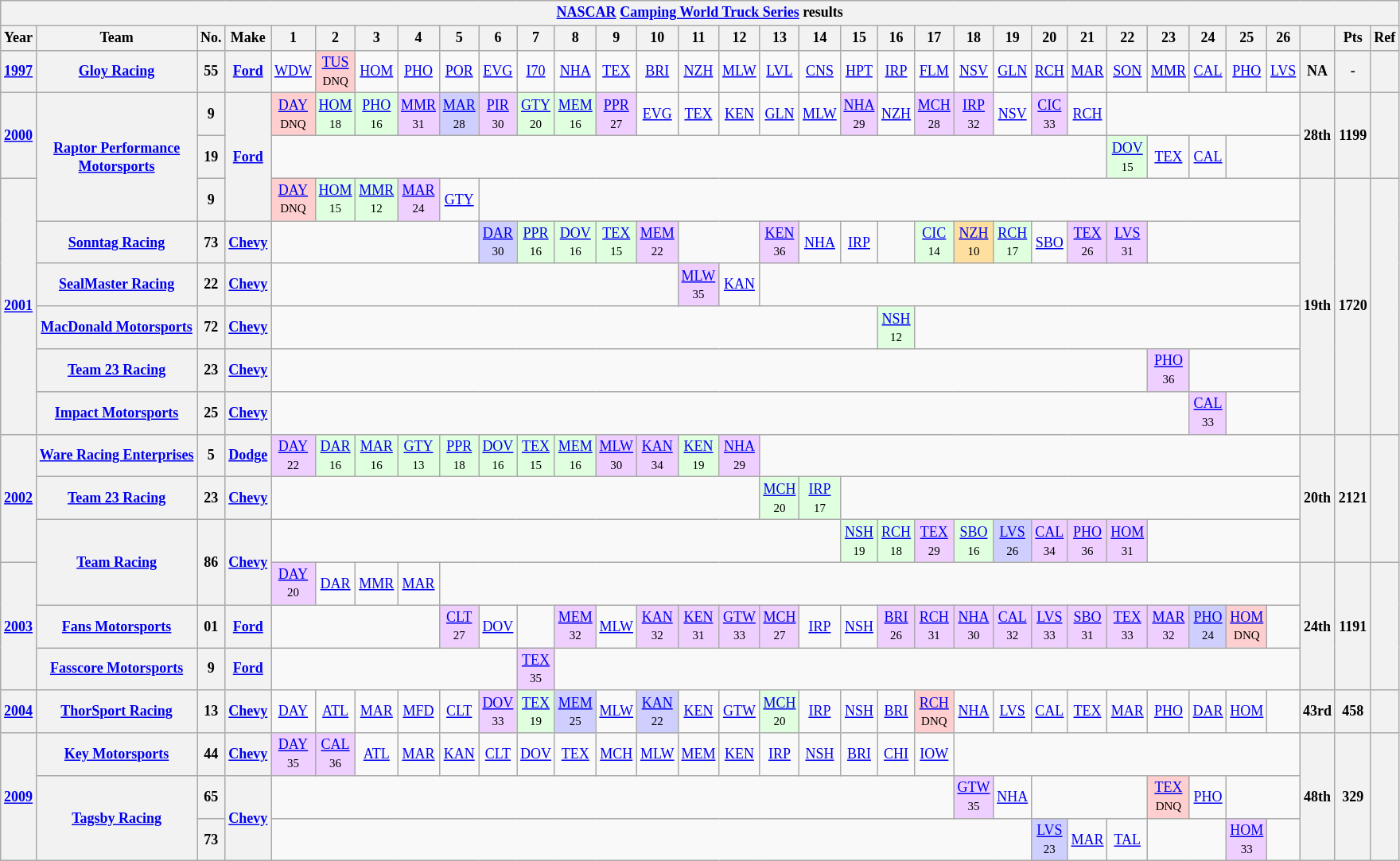<table class="wikitable" style="text-align:center; font-size:75%">
<tr>
<th colspan=45><a href='#'>NASCAR</a> <a href='#'>Camping World Truck Series</a> results</th>
</tr>
<tr>
<th>Year</th>
<th>Team</th>
<th>No.</th>
<th>Make</th>
<th>1</th>
<th>2</th>
<th>3</th>
<th>4</th>
<th>5</th>
<th>6</th>
<th>7</th>
<th>8</th>
<th>9</th>
<th>10</th>
<th>11</th>
<th>12</th>
<th>13</th>
<th>14</th>
<th>15</th>
<th>16</th>
<th>17</th>
<th>18</th>
<th>19</th>
<th>20</th>
<th>21</th>
<th>22</th>
<th>23</th>
<th>24</th>
<th>25</th>
<th>26</th>
<th></th>
<th>Pts</th>
<th>Ref</th>
</tr>
<tr>
<th><a href='#'>1997</a></th>
<th><a href='#'>Gloy Racing</a></th>
<th>55</th>
<th><a href='#'>Ford</a></th>
<td><a href='#'>WDW</a></td>
<td style="background:#FFCFCF;"><a href='#'>TUS</a><br><small>DNQ</small></td>
<td><a href='#'>HOM</a></td>
<td><a href='#'>PHO</a></td>
<td><a href='#'>POR</a></td>
<td><a href='#'>EVG</a></td>
<td><a href='#'>I70</a></td>
<td><a href='#'>NHA</a></td>
<td><a href='#'>TEX</a></td>
<td><a href='#'>BRI</a></td>
<td><a href='#'>NZH</a></td>
<td><a href='#'>MLW</a></td>
<td><a href='#'>LVL</a></td>
<td><a href='#'>CNS</a></td>
<td><a href='#'>HPT</a></td>
<td><a href='#'>IRP</a></td>
<td><a href='#'>FLM</a></td>
<td><a href='#'>NSV</a></td>
<td><a href='#'>GLN</a></td>
<td><a href='#'>RCH</a></td>
<td><a href='#'>MAR</a></td>
<td><a href='#'>SON</a></td>
<td><a href='#'>MMR</a></td>
<td><a href='#'>CAL</a></td>
<td><a href='#'>PHO</a></td>
<td><a href='#'>LVS</a></td>
<th>NA</th>
<th>-</th>
<th></th>
</tr>
<tr>
<th rowspan=2><a href='#'>2000</a></th>
<th rowspan=3><a href='#'>Raptor Performance<br>Motorsports</a></th>
<th>9</th>
<th rowspan=3><a href='#'>Ford</a></th>
<td style="background:#FFCFCF;"><a href='#'>DAY</a><br><small>DNQ</small></td>
<td style="background:#DFFFDF;"><a href='#'>HOM</a><br><small>18</small></td>
<td style="background:#DFFFDF;"><a href='#'>PHO</a><br><small>16</small></td>
<td style="background:#EFCFFF;"><a href='#'>MMR</a><br><small>31</small></td>
<td style="background:#CFCFFF;"><a href='#'>MAR</a><br><small>28</small></td>
<td style="background:#EFCFFF;"><a href='#'>PIR</a><br><small>30</small></td>
<td style="background:#DFFFDF;"><a href='#'>GTY</a><br><small>20</small></td>
<td style="background:#DFFFDF;"><a href='#'>MEM</a><br><small>16</small></td>
<td style="background:#EFCFFF;"><a href='#'>PPR</a><br><small>27</small></td>
<td><a href='#'>EVG</a></td>
<td><a href='#'>TEX</a></td>
<td><a href='#'>KEN</a></td>
<td><a href='#'>GLN</a></td>
<td><a href='#'>MLW</a></td>
<td style="background:#EFCFFF;"><a href='#'>NHA</a><br><small>29</small></td>
<td><a href='#'>NZH</a></td>
<td style="background:#EFCFFF;"><a href='#'>MCH</a><br><small>28</small></td>
<td style="background:#EFCFFF;"><a href='#'>IRP</a><br><small>32</small></td>
<td><a href='#'>NSV</a></td>
<td style="background:#EFCFFF;"><a href='#'>CIC</a><br><small>33</small></td>
<td><a href='#'>RCH</a></td>
<td colspan=5></td>
<th rowspan=2>28th</th>
<th rowspan=2>1199</th>
<th rowspan=2></th>
</tr>
<tr>
<th>19</th>
<td colspan=21></td>
<td style="background:#DFFFDF;"><a href='#'>DOV</a><br><small>15</small></td>
<td><a href='#'>TEX</a></td>
<td><a href='#'>CAL</a></td>
<td colspan=2></td>
</tr>
<tr>
<th rowspan=6><a href='#'>2001</a></th>
<th>9</th>
<td style="background:#FFCFCF;"><a href='#'>DAY</a><br><small>DNQ</small></td>
<td style="background:#DFFFDF;"><a href='#'>HOM</a><br><small>15</small></td>
<td style="background:#DFFFDF;"><a href='#'>MMR</a><br><small>12</small></td>
<td style="background:#EFCFFF;"><a href='#'>MAR</a><br><small>24</small></td>
<td><a href='#'>GTY</a></td>
<td colspan=21></td>
<th rowspan=6>19th</th>
<th rowspan=6>1720</th>
<th rowspan=6></th>
</tr>
<tr>
<th><a href='#'>Sonntag Racing</a></th>
<th>73</th>
<th><a href='#'>Chevy</a></th>
<td colspan=5></td>
<td style="background:#CFCFFF;"><a href='#'>DAR</a><br><small>30</small></td>
<td style="background:#DFFFDF;"><a href='#'>PPR</a><br><small>16</small></td>
<td style="background:#DFFFDF;"><a href='#'>DOV</a><br><small>16</small></td>
<td style="background:#DFFFDF;"><a href='#'>TEX</a><br><small>15</small></td>
<td style="background:#EFCFFF;"><a href='#'>MEM</a><br><small>22</small></td>
<td colspan=2></td>
<td style="background:#EFCFFF;"><a href='#'>KEN</a><br><small>36</small></td>
<td><a href='#'>NHA</a></td>
<td><a href='#'>IRP</a></td>
<td></td>
<td style="background:#DFFFDF;"><a href='#'>CIC</a><br><small>14</small></td>
<td style="background:#FFDF9F;"><a href='#'>NZH</a><br><small>10</small></td>
<td style="background:#DFFFDF;"><a href='#'>RCH</a><br><small>17</small></td>
<td><a href='#'>SBO</a></td>
<td style="background:#EFCFFF;"><a href='#'>TEX</a><br><small>26</small></td>
<td style="background:#EFCFFF;"><a href='#'>LVS</a><br><small>31</small></td>
<td colspan=4></td>
</tr>
<tr>
<th><a href='#'>SealMaster Racing</a></th>
<th>22</th>
<th><a href='#'>Chevy</a></th>
<td colspan=10></td>
<td style="background:#EFCFFF;"><a href='#'>MLW</a><br><small>35</small></td>
<td><a href='#'>KAN</a></td>
<td colspan=14></td>
</tr>
<tr>
<th><a href='#'>MacDonald Motorsports</a></th>
<th>72</th>
<th><a href='#'>Chevy</a></th>
<td colspan=15></td>
<td style="background:#DFFFDF;"><a href='#'>NSH</a><br><small>12</small></td>
<td colspan=10></td>
</tr>
<tr>
<th><a href='#'>Team 23 Racing</a></th>
<th>23</th>
<th><a href='#'>Chevy</a></th>
<td colspan=22></td>
<td style="background:#EFCFFF;"><a href='#'>PHO</a><br><small>36</small></td>
<td colspan=3></td>
</tr>
<tr>
<th><a href='#'>Impact Motorsports</a></th>
<th>25</th>
<th><a href='#'>Chevy</a></th>
<td colspan=23></td>
<td style="background:#EFCFFF;"><a href='#'>CAL</a><br><small>33</small></td>
<td colspan=2></td>
</tr>
<tr>
<th rowspan=3><a href='#'>2002</a></th>
<th><a href='#'>Ware Racing Enterprises</a></th>
<th>5</th>
<th><a href='#'>Dodge</a></th>
<td style="background:#EFCFFF;"><a href='#'>DAY</a><br><small>22</small></td>
<td style="background:#DFFFDF;"><a href='#'>DAR</a><br><small>16</small></td>
<td style="background:#DFFFDF;"><a href='#'>MAR</a><br><small>16</small></td>
<td style="background:#DFFFDF;"><a href='#'>GTY</a><br><small>13</small></td>
<td style="background:#DFFFDF;"><a href='#'>PPR</a><br><small>18</small></td>
<td style="background:#DFFFDF;"><a href='#'>DOV</a><br><small>16</small></td>
<td style="background:#DFFFDF;"><a href='#'>TEX</a><br><small>15</small></td>
<td style="background:#DFFFDF;"><a href='#'>MEM</a><br><small>16</small></td>
<td style="background:#EFCFFF;"><a href='#'>MLW</a><br><small>30</small></td>
<td style="background:#EFCFFF;"><a href='#'>KAN</a><br><small>34</small></td>
<td style="background:#DFFFDF;"><a href='#'>KEN</a><br><small>19</small></td>
<td style="background:#EFCFFF;"><a href='#'>NHA</a><br><small>29</small></td>
<td colspan=14></td>
<th rowspan=3>20th</th>
<th rowspan=3>2121</th>
<th rowspan=3></th>
</tr>
<tr>
<th><a href='#'>Team 23 Racing</a></th>
<th>23</th>
<th><a href='#'>Chevy</a></th>
<td colspan=12></td>
<td style="background:#DFFFDF;"><a href='#'>MCH</a><br><small>20</small></td>
<td style="background:#DFFFDF;"><a href='#'>IRP</a><br><small>17</small></td>
<td colspan=12></td>
</tr>
<tr>
<th rowspan=2><a href='#'>Team Racing</a></th>
<th rowspan=2>86</th>
<th rowspan=2><a href='#'>Chevy</a></th>
<td colspan=14></td>
<td style="background:#DFFFDF;"><a href='#'>NSH</a><br><small>19</small></td>
<td style="background:#DFFFDF;"><a href='#'>RCH</a><br><small>18</small></td>
<td style="background:#EFCFFF;"><a href='#'>TEX</a><br><small>29</small></td>
<td style="background:#DFFFDF;"><a href='#'>SBO</a><br><small>16</small></td>
<td style="background:#CFCFFF;"><a href='#'>LVS</a><br><small>26</small></td>
<td style="background:#EFCFFF;"><a href='#'>CAL</a><br><small>34</small></td>
<td style="background:#EFCFFF;"><a href='#'>PHO</a><br><small>36</small></td>
<td style="background:#EFCFFF;"><a href='#'>HOM</a><br><small>31</small></td>
<td colspan=4></td>
</tr>
<tr>
<th rowspan=3><a href='#'>2003</a></th>
<td style="background:#EFCFFF;"><a href='#'>DAY</a><br><small>20</small></td>
<td><a href='#'>DAR</a></td>
<td><a href='#'>MMR</a></td>
<td><a href='#'>MAR</a></td>
<td colspan=22></td>
<th rowspan=3>24th</th>
<th rowspan=3>1191</th>
<th rowspan=3></th>
</tr>
<tr>
<th><a href='#'>Fans Motorsports</a></th>
<th>01</th>
<th><a href='#'>Ford</a></th>
<td colspan=4></td>
<td style="background:#EFCFFF;"><a href='#'>CLT</a><br><small>27</small></td>
<td><a href='#'>DOV</a></td>
<td></td>
<td style="background:#EFCFFF;"><a href='#'>MEM</a><br><small>32</small></td>
<td><a href='#'>MLW</a></td>
<td style="background:#EFCFFF;"><a href='#'>KAN</a><br><small>32</small></td>
<td style="background:#EFCFFF;"><a href='#'>KEN</a><br><small>31</small></td>
<td style="background:#EFCFFF;"><a href='#'>GTW</a><br><small>33</small></td>
<td style="background:#EFCFFF;"><a href='#'>MCH</a><br><small>27</small></td>
<td><a href='#'>IRP</a></td>
<td><a href='#'>NSH</a></td>
<td style="background:#EFCFFF;"><a href='#'>BRI</a><br><small>26</small></td>
<td style="background:#EFCFFF;"><a href='#'>RCH</a><br><small>31</small></td>
<td style="background:#EFCFFF;"><a href='#'>NHA</a><br><small>30</small></td>
<td style="background:#EFCFFF;"><a href='#'>CAL</a><br><small>32</small></td>
<td style="background:#EFCFFF;"><a href='#'>LVS</a><br><small>33</small></td>
<td style="background:#EFCFFF;"><a href='#'>SBO</a><br><small>31</small></td>
<td style="background:#EFCFFF;"><a href='#'>TEX</a><br><small>33</small></td>
<td style="background:#EFCFFF;"><a href='#'>MAR</a><br><small>32</small></td>
<td style="background:#CFCFFF;"><a href='#'>PHO</a><br><small>24</small></td>
<td style="background:#FFCFCF;"><a href='#'>HOM</a><br><small>DNQ</small></td>
<td></td>
</tr>
<tr>
<th><a href='#'>Fasscore Motorsports</a></th>
<th>9</th>
<th><a href='#'>Ford</a></th>
<td colspan=6></td>
<td style="background:#EFCFFF;"><a href='#'>TEX</a><br><small>35</small></td>
<td colspan=19></td>
</tr>
<tr>
<th><a href='#'>2004</a></th>
<th><a href='#'>ThorSport Racing</a></th>
<th>13</th>
<th><a href='#'>Chevy</a></th>
<td><a href='#'>DAY</a></td>
<td><a href='#'>ATL</a></td>
<td><a href='#'>MAR</a></td>
<td><a href='#'>MFD</a></td>
<td><a href='#'>CLT</a></td>
<td style="background:#EFCFFF;"><a href='#'>DOV</a><br><small>33</small></td>
<td style="background:#DFFFDF;"><a href='#'>TEX</a><br><small>19</small></td>
<td style="background:#CFCFFF;"><a href='#'>MEM</a><br><small>25</small></td>
<td><a href='#'>MLW</a></td>
<td style="background:#CFCFFF;"><a href='#'>KAN</a><br><small>22</small></td>
<td><a href='#'>KEN</a></td>
<td><a href='#'>GTW</a></td>
<td style="background:#DFFFDF;"><a href='#'>MCH</a><br><small>20</small></td>
<td><a href='#'>IRP</a></td>
<td><a href='#'>NSH</a></td>
<td><a href='#'>BRI</a></td>
<td style="background:#FFCFCF;"><a href='#'>RCH</a><br><small>DNQ</small></td>
<td><a href='#'>NHA</a></td>
<td><a href='#'>LVS</a></td>
<td><a href='#'>CAL</a></td>
<td><a href='#'>TEX</a></td>
<td><a href='#'>MAR</a></td>
<td><a href='#'>PHO</a></td>
<td><a href='#'>DAR</a></td>
<td><a href='#'>HOM</a></td>
<td></td>
<th>43rd</th>
<th>458</th>
<th></th>
</tr>
<tr>
<th rowspan=3><a href='#'>2009</a></th>
<th><a href='#'>Key Motorsports</a></th>
<th>44</th>
<th><a href='#'>Chevy</a></th>
<td style="background:#EFCFFF;"><a href='#'>DAY</a><br><small>35</small></td>
<td style="background:#EFCFFF;"><a href='#'>CAL</a><br><small>36</small></td>
<td><a href='#'>ATL</a></td>
<td><a href='#'>MAR</a></td>
<td><a href='#'>KAN</a></td>
<td><a href='#'>CLT</a></td>
<td><a href='#'>DOV</a></td>
<td><a href='#'>TEX</a></td>
<td><a href='#'>MCH</a></td>
<td><a href='#'>MLW</a></td>
<td><a href='#'>MEM</a></td>
<td><a href='#'>KEN</a></td>
<td><a href='#'>IRP</a></td>
<td><a href='#'>NSH</a></td>
<td><a href='#'>BRI</a></td>
<td><a href='#'>CHI</a></td>
<td><a href='#'>IOW</a></td>
<td colspan=9></td>
<th rowspan=3>48th</th>
<th rowspan=3>329</th>
<th rowspan=3></th>
</tr>
<tr>
<th rowspan=2><a href='#'>Tagsby Racing</a></th>
<th>65</th>
<th rowspan=2><a href='#'>Chevy</a></th>
<td colspan=17></td>
<td style="background:#EFCFFF;"><a href='#'>GTW</a><br><small>35</small></td>
<td><a href='#'>NHA</a></td>
<td colspan=3></td>
<td style="background:#FFCFCF;"><a href='#'>TEX</a><br><small>DNQ</small></td>
<td><a href='#'>PHO</a></td>
<td colspan=2></td>
</tr>
<tr>
<th>73</th>
<td colspan=19></td>
<td style="background:#CFCFFF;"><a href='#'>LVS</a><br><small>23</small></td>
<td><a href='#'>MAR</a></td>
<td><a href='#'>TAL</a></td>
<td colspan=2></td>
<td style="background:#EFCFFF;"><a href='#'>HOM</a><br><small>33</small></td>
<td></td>
</tr>
</table>
